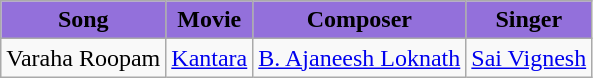<table class="wikitable">
<tr>
<th style="background:#9370DB">Song</th>
<th style="background:#9370DB">Movie</th>
<th style="background:#9370DB">Composer</th>
<th style="background:#9370DB">Singer</th>
</tr>
<tr>
<td>Varaha Roopam</td>
<td><a href='#'>Kantara</a></td>
<td><a href='#'>B. Ajaneesh Loknath</a></td>
<td><a href='#'>Sai Vignesh</a></td>
</tr>
</table>
